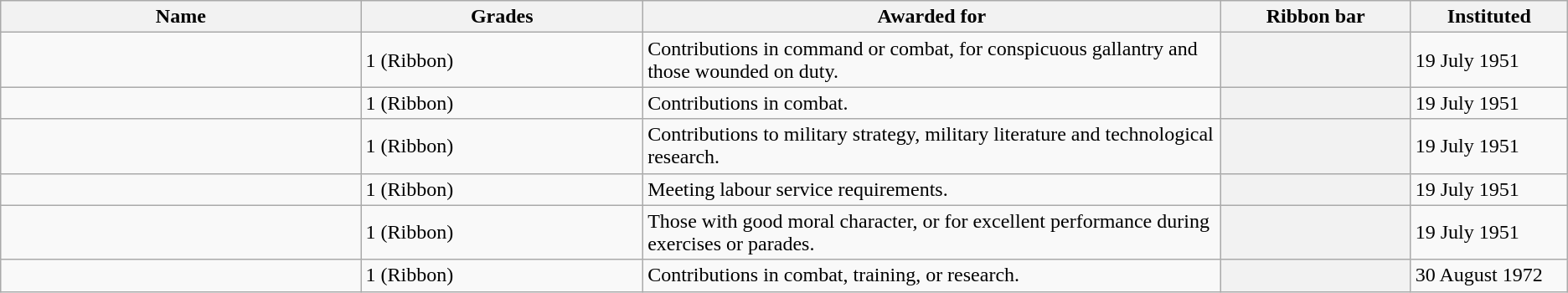<table class="wikitable">
<tr>
<th width="23%">Name</th>
<th width="18%">Grades</th>
<th>Awarded for</th>
<th width="144px">Ribbon bar</th>
<th width="10%">Instituted</th>
</tr>
<tr>
<td></td>
<td>1 (Ribbon)</td>
<td>Contributions in command or combat, for conspicuous gallantry and those wounded on duty.</td>
<th></th>
<td>19 July 1951</td>
</tr>
<tr>
<td></td>
<td>1 (Ribbon)</td>
<td>Contributions in combat.</td>
<th></th>
<td>19 July 1951</td>
</tr>
<tr>
<td></td>
<td>1 (Ribbon)</td>
<td>Contributions to military strategy, military literature and technological research.</td>
<th></th>
<td>19 July 1951</td>
</tr>
<tr>
<td></td>
<td>1 (Ribbon)</td>
<td>Meeting labour service requirements.</td>
<th></th>
<td>19 July 1951</td>
</tr>
<tr>
<td></td>
<td>1 (Ribbon)</td>
<td>Those with good moral character, or for excellent performance during exercises or parades.</td>
<th></th>
<td>19 July 1951</td>
</tr>
<tr>
<td></td>
<td>1 (Ribbon)</td>
<td>Contributions in combat, training, or research.</td>
<th></th>
<td>30 August 1972</td>
</tr>
</table>
